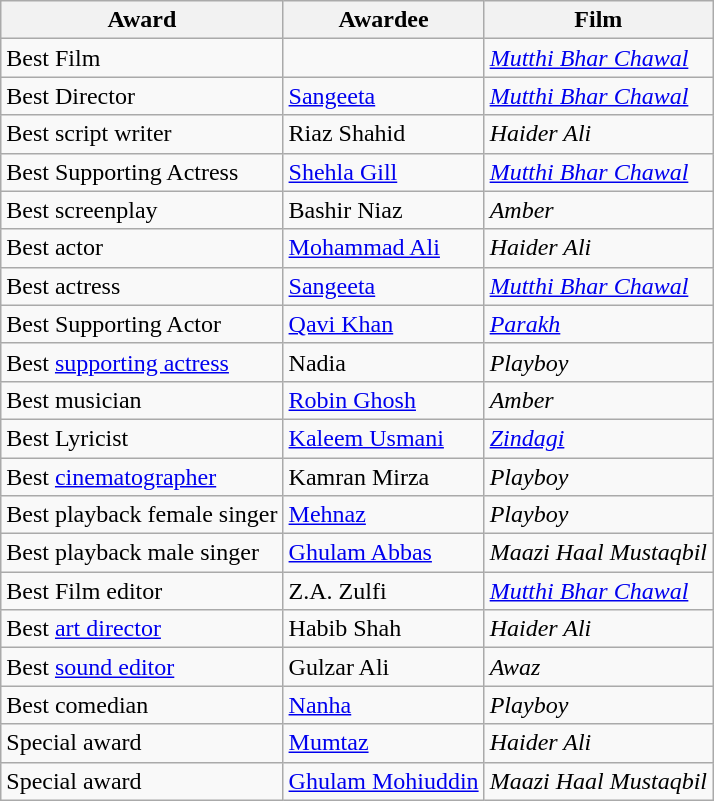<table class="wikitable">
<tr>
<th>Award</th>
<th>Awardee</th>
<th>Film</th>
</tr>
<tr>
<td>Best Film</td>
<td></td>
<td><em><a href='#'>Mutthi Bhar Chawal</a></em></td>
</tr>
<tr>
<td>Best Director</td>
<td><a href='#'>Sangeeta</a></td>
<td><em><a href='#'>Mutthi Bhar Chawal</a></em></td>
</tr>
<tr>
<td>Best script writer</td>
<td>Riaz Shahid</td>
<td><em>Haider Ali</em></td>
</tr>
<tr>
<td>Best Supporting Actress</td>
<td><a href='#'>Shehla Gill</a></td>
<td><em><a href='#'>Mutthi Bhar Chawal</a></em></td>
</tr>
<tr>
<td>Best screenplay</td>
<td>Bashir Niaz</td>
<td><em>Amber</em></td>
</tr>
<tr>
<td>Best actor</td>
<td><a href='#'>Mohammad Ali</a></td>
<td><em>Haider Ali</em></td>
</tr>
<tr>
<td>Best actress</td>
<td><a href='#'>Sangeeta</a></td>
<td><em><a href='#'>Mutthi Bhar Chawal</a></em></td>
</tr>
<tr>
<td>Best Supporting Actor</td>
<td><a href='#'>Qavi Khan</a></td>
<td><em><a href='#'>Parakh</a></em></td>
</tr>
<tr>
<td>Best <a href='#'>supporting actress</a></td>
<td>Nadia</td>
<td><em>Playboy</em></td>
</tr>
<tr>
<td>Best musician</td>
<td><a href='#'>Robin Ghosh</a></td>
<td><em>Amber</em></td>
</tr>
<tr>
<td>Best Lyricist</td>
<td><a href='#'>Kaleem Usmani</a></td>
<td><a href='#'><em>Zindagi</em></a></td>
</tr>
<tr>
<td>Best <a href='#'>cinematographer</a></td>
<td>Kamran Mirza</td>
<td><em>Playboy</em></td>
</tr>
<tr>
<td>Best playback female singer</td>
<td><a href='#'>Mehnaz</a></td>
<td><em>Playboy</em></td>
</tr>
<tr>
<td>Best playback male singer</td>
<td><a href='#'>Ghulam Abbas</a></td>
<td><em>Maazi Haal Mustaqbil</em></td>
</tr>
<tr>
<td>Best Film editor</td>
<td>Z.A. Zulfi</td>
<td><em><a href='#'>Mutthi Bhar Chawal</a></em></td>
</tr>
<tr>
<td>Best <a href='#'>art director</a></td>
<td>Habib Shah</td>
<td><em>Haider Ali</em></td>
</tr>
<tr>
<td>Best <a href='#'>sound editor</a></td>
<td>Gulzar Ali</td>
<td><em>Awaz</em></td>
</tr>
<tr>
<td>Best comedian</td>
<td><a href='#'>Nanha</a></td>
<td><em>Playboy</em></td>
</tr>
<tr>
<td>Special award</td>
<td><a href='#'>Mumtaz</a></td>
<td><em>Haider Ali</em></td>
</tr>
<tr>
<td>Special award</td>
<td><a href='#'>Ghulam Mohiuddin</a></td>
<td><em>Maazi Haal Mustaqbil</em></td>
</tr>
</table>
